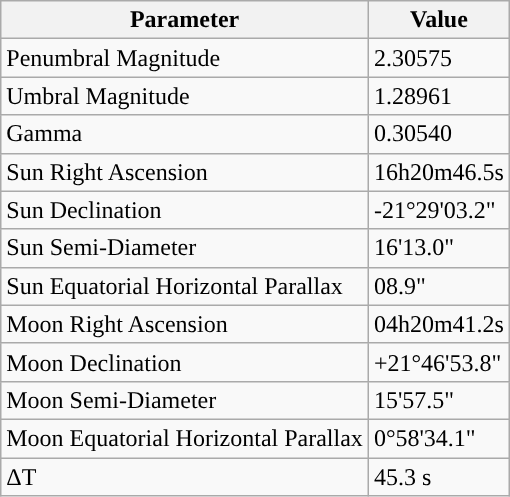<table class="wikitable">
<tr>
<th>Parameter</th>
<th>Value</th>
</tr>
<tr>
<td>Penumbral Magnitude</td>
<td>2.30575</td>
</tr>
<tr>
<td>Umbral Magnitude</td>
<td>1.28961</td>
</tr>
<tr>
<td>Gamma</td>
<td>0.30540</td>
</tr>
<tr>
<td>Sun Right Ascension</td>
<td>16h20m46.5s</td>
</tr>
<tr>
<td>Sun Declination</td>
<td>-21°29'03.2"</td>
</tr>
<tr>
<td>Sun Semi-Diameter</td>
<td>16'13.0"</td>
</tr>
<tr>
<td>Sun Equatorial Horizontal Parallax</td>
<td>08.9"</td>
</tr>
<tr>
<td>Moon Right Ascension</td>
<td>04h20m41.2s</td>
</tr>
<tr>
<td>Moon Declination</td>
<td>+21°46'53.8"</td>
</tr>
<tr>
<td>Moon Semi-Diameter</td>
<td>15'57.5"</td>
</tr>
<tr>
<td>Moon Equatorial Horizontal Parallax</td>
<td>0°58'34.1"</td>
</tr>
<tr>
<td>ΔT</td>
<td>45.3 s</td>
</tr>
</table>
